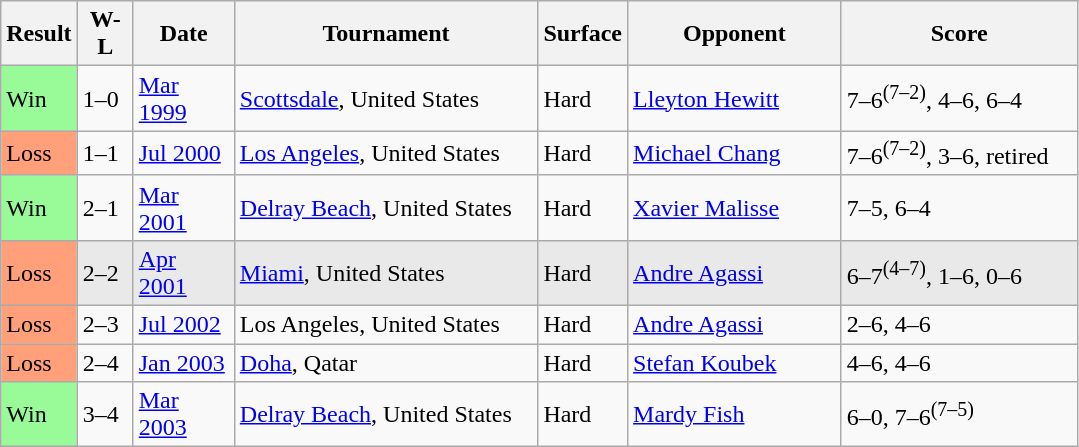<table class="sortable wikitable">
<tr>
<th style="width:40px">Result</th>
<th style="width:30px" class="unsortable">W-L</th>
<th style="width:60px">Date</th>
<th style="width:195px">Tournament</th>
<th style="width:50px">Surface</th>
<th style="width:135px">Opponent</th>
<th style="width:150px" class="unsortable">Score</th>
</tr>
<tr>
<td style="background:#98fb98;">Win</td>
<td>1–0</td>
<td><a href='#'>Mar 1999</a></td>
<td><a href='#'>Scottsdale</a>, United States</td>
<td>Hard</td>
<td> <a href='#'>Lleyton Hewitt</a></td>
<td>7–6<sup>(7–2)</sup>, 4–6, 6–4</td>
</tr>
<tr>
<td style="background:#ffa07a;">Loss</td>
<td>1–1</td>
<td><a href='#'>Jul 2000</a></td>
<td><a href='#'>Los Angeles</a>, United States</td>
<td>Hard</td>
<td> <a href='#'>Michael Chang</a></td>
<td>7–6<sup>(7–2)</sup>, 3–6, retired</td>
</tr>
<tr>
<td style="background:#98fb98;">Win</td>
<td>2–1</td>
<td><a href='#'>Mar 2001</a></td>
<td><a href='#'>Delray Beach</a>, United States</td>
<td>Hard</td>
<td> <a href='#'>Xavier Malisse</a></td>
<td>7–5, 6–4</td>
</tr>
<tr style="background:#e9e9e9;">
<td style="background:#ffa07a;">Loss</td>
<td>2–2</td>
<td><a href='#'>Apr 2001</a></td>
<td><a href='#'>Miami</a>, United States</td>
<td>Hard</td>
<td> <a href='#'>Andre Agassi</a></td>
<td>6–7<sup>(4–7)</sup>, 1–6, 0–6</td>
</tr>
<tr>
<td style="background:#ffa07a;">Loss</td>
<td>2–3</td>
<td><a href='#'>Jul 2002</a></td>
<td>Los Angeles, United States</td>
<td>Hard</td>
<td> <a href='#'>Andre Agassi</a></td>
<td>2–6, 4–6</td>
</tr>
<tr>
<td style="background:#ffa07a;">Loss</td>
<td>2–4</td>
<td><a href='#'>Jan 2003</a></td>
<td><a href='#'>Doha</a>, Qatar</td>
<td>Hard</td>
<td> <a href='#'>Stefan Koubek</a></td>
<td>4–6, 4–6</td>
</tr>
<tr>
<td style="background:#98fb98;">Win</td>
<td>3–4</td>
<td><a href='#'>Mar 2003</a></td>
<td><a href='#'>Delray Beach</a>, United States </td>
<td>Hard</td>
<td> <a href='#'>Mardy Fish</a></td>
<td>6–0, 7–6<sup>(7–5)</sup></td>
</tr>
</table>
